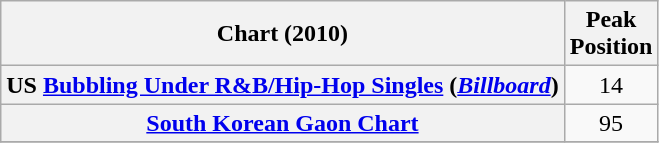<table class="wikitable sortable plainrowheaders">
<tr>
<th scope="col">Chart (2010)</th>
<th scope="col">Peak<br> Position</th>
</tr>
<tr>
<th scope="row">US <a href='#'>Bubbling Under R&B/Hip-Hop Singles</a> (<a href='#'><em>Billboard</em></a>)</th>
<td align="center">14</td>
</tr>
<tr>
<th scope="row"><a href='#'>South Korean Gaon Chart</a></th>
<td align="center">95</td>
</tr>
<tr>
</tr>
</table>
